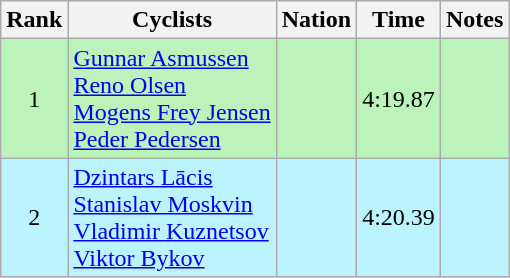<table class="wikitable sortable" style=text-align:center>
<tr>
<th>Rank</th>
<th>Cyclists</th>
<th>Nation</th>
<th>Time</th>
<th>Notes</th>
</tr>
<tr bgcolor=bbf3bb>
<td>1</td>
<td align=left><a href='#'>Gunnar Asmussen</a><br><a href='#'>Reno Olsen</a><br><a href='#'>Mogens Frey Jensen</a><br><a href='#'>Peder Pedersen</a></td>
<td align=left></td>
<td>4:19.87</td>
<td></td>
</tr>
<tr bgcolor=bbf3ff>
<td>2</td>
<td align=left><a href='#'>Dzintars Lācis</a><br><a href='#'>Stanislav Moskvin</a><br><a href='#'>Vladimir Kuznetsov</a><br><a href='#'>Viktor Bykov</a></td>
<td align=left></td>
<td>4:20.39</td>
<td></td>
</tr>
</table>
